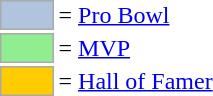<table>
<tr>
<td style="background-color:lightsteelblue; border:1px solid #aaaaaa; width:2em;"></td>
<td>= <a href='#'>Pro Bowl</a></td>
</tr>
<tr>
<td style="background-color:lightgreen; border:1px solid #aaaaaa; width:2em;"></td>
<td>= <a href='#'>MVP</a></td>
</tr>
<tr>
<td style="background-color:#FFCC00; border:1px solid #aaaaaa; width:2em;"></td>
<td>= <a href='#'>Hall of Famer</a></td>
</tr>
</table>
